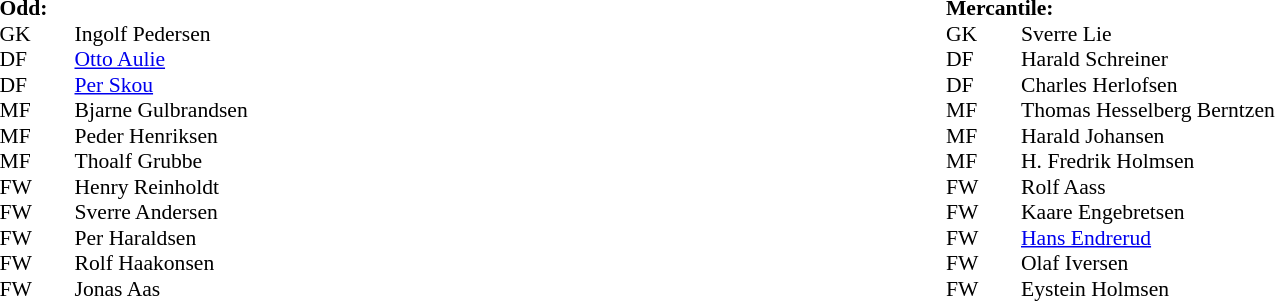<table width=100%>
<tr>
<td valign=top width=50%><br><table style=font-size:90% cellspacing=0 cellpadding=0>
<tr>
<td colspan="4"><strong>Odd:</strong></td>
</tr>
<tr>
<th width=25></th>
<th width=25></th>
</tr>
<tr>
<td>GK</td>
<td></td>
<td>Ingolf Pedersen</td>
</tr>
<tr>
<td>DF</td>
<td></td>
<td><a href='#'>Otto Aulie</a></td>
</tr>
<tr>
<td>DF</td>
<td></td>
<td><a href='#'>Per Skou</a></td>
</tr>
<tr>
<td>MF</td>
<td></td>
<td>Bjarne Gulbrandsen</td>
</tr>
<tr>
<td>MF</td>
<td></td>
<td>Peder Henriksen</td>
</tr>
<tr>
<td>MF</td>
<td></td>
<td>Thoalf Grubbe</td>
</tr>
<tr>
<td>FW</td>
<td></td>
<td>Henry Reinholdt</td>
</tr>
<tr>
<td>FW</td>
<td></td>
<td>Sverre Andersen</td>
</tr>
<tr>
<td>FW</td>
<td></td>
<td>Per Haraldsen</td>
</tr>
<tr>
<td>FW</td>
<td></td>
<td>Rolf Haakonsen</td>
</tr>
<tr>
<td>FW</td>
<td></td>
<td>Jonas Aas</td>
</tr>
</table>
</td>
<td valign="top" width="50%"><br><table style=font-size:90% cellspacing=0 cellpadding=0>
<tr>
<td colspan="4"><strong>Mercantile:</strong></td>
</tr>
<tr>
<th width=25></th>
<th width=25></th>
</tr>
<tr>
<td>GK</td>
<td></td>
<td>Sverre Lie</td>
</tr>
<tr>
<td>DF</td>
<td></td>
<td>Harald Schreiner</td>
</tr>
<tr>
<td>DF</td>
<td></td>
<td>Charles Herlofsen</td>
</tr>
<tr>
<td>MF</td>
<td></td>
<td>Thomas Hesselberg Berntzen</td>
</tr>
<tr>
<td>MF</td>
<td></td>
<td>Harald Johansen</td>
</tr>
<tr>
<td>MF</td>
<td></td>
<td>H. Fredrik Holmsen</td>
</tr>
<tr>
<td>FW</td>
<td></td>
<td>Rolf Aass</td>
</tr>
<tr>
<td>FW</td>
<td></td>
<td>Kaare Engebretsen</td>
</tr>
<tr>
<td>FW</td>
<td></td>
<td><a href='#'>Hans Endrerud</a></td>
</tr>
<tr>
<td>FW</td>
<td></td>
<td>Olaf Iversen</td>
</tr>
<tr>
<td>FW</td>
<td></td>
<td>Eystein Holmsen</td>
</tr>
</table>
</td>
</tr>
</table>
